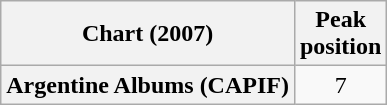<table class="wikitable plainrowheaders" style="text-align:center">
<tr>
<th scope="col">Chart (2007)</th>
<th scope="col">Peak<br>position</th>
</tr>
<tr>
<th scope="row">Argentine Albums (CAPIF)</th>
<td>7</td>
</tr>
</table>
